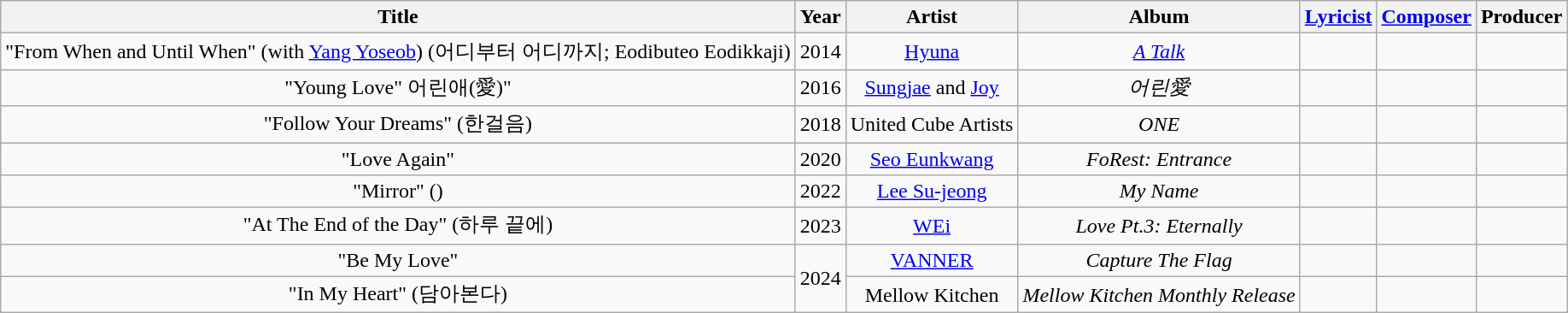<table class="wikitable plainrowheaders" style="text-align:center">
<tr>
<th scope="col">Title</th>
<th scope="col">Year</th>
<th scope="col">Artist</th>
<th scope="col">Album</th>
<th scope="col"><a href='#'>Lyricist</a></th>
<th scope="col"><a href='#'>Composer</a></th>
<th scope="col">Producer</th>
</tr>
<tr>
<td>"From When and Until When" (with <a href='#'>Yang Yoseob</a>) (어디부터 어디까지; Eodibuteo Eodikkaji)</td>
<td>2014</td>
<td><a href='#'>Hyuna</a></td>
<td><em><a href='#'>A Talk</a></em></td>
<td></td>
<td></td>
<td></td>
</tr>
<tr>
<td>"Young Love" 어린애(愛)"</td>
<td>2016</td>
<td><a href='#'>Sungjae</a> and <a href='#'>Joy</a></td>
<td><em>어린愛</em></td>
<td></td>
<td></td>
<td></td>
</tr>
<tr>
<td>"Follow Your Dreams" (한걸음)</td>
<td>2018</td>
<td>United Cube Artists</td>
<td><em>ONE</em></td>
<td></td>
<td></td>
<td></td>
</tr>
<tr>
<td>"Love Again"</td>
<td>2020</td>
<td><a href='#'>Seo Eunkwang</a></td>
<td><em>FoRest: Entrance</em></td>
<td></td>
<td></td>
<td></td>
</tr>
<tr>
<td>"Mirror" ()</td>
<td>2022</td>
<td><a href='#'>Lee Su-jeong</a></td>
<td><em>My Name</em></td>
<td></td>
<td></td>
<td></td>
</tr>
<tr>
<td>"At The End of the Day" (하루 끝에)</td>
<td>2023</td>
<td><a href='#'>WEi</a></td>
<td><em>Love Pt.3: Eternally</em></td>
<td></td>
<td></td>
<td></td>
</tr>
<tr>
<td>"Be My Love"</td>
<td rowspan="2">2024</td>
<td><a href='#'>VANNER</a></td>
<td><em>Capture The Flag</em></td>
<td></td>
<td></td>
<td></td>
</tr>
<tr>
<td>"In My Heart" (담아본다)</td>
<td>Mellow Kitchen</td>
<td><em>Mellow Kitchen Monthly Release</em></td>
<td></td>
<td></td>
<td></td>
</tr>
</table>
